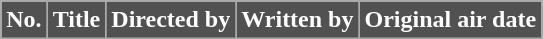<table class="wikitable" style="background:#fff;">
<tr style="color:white">
<th style="background:#515151">No.</th>
<th style="background:#515151">Title</th>
<th style="background:#515151">Directed by</th>
<th style="background:#515151">Written by</th>
<th style="background:#515151">Original air date<br>











</th>
</tr>
</table>
